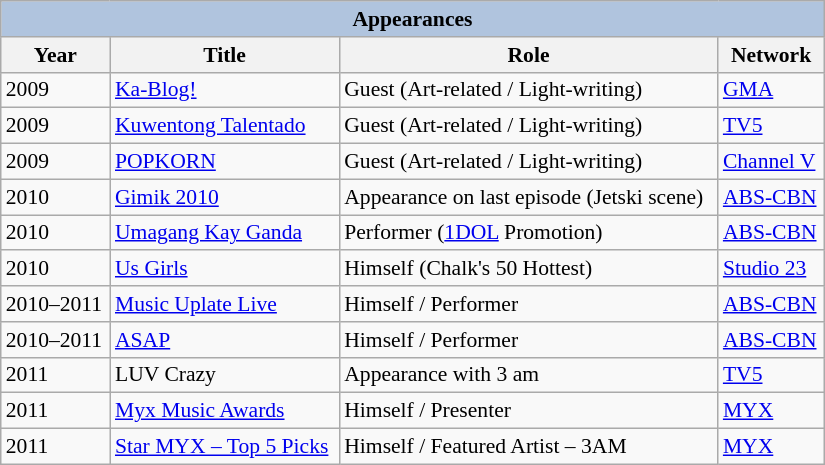<table class="wikitable" width="550" style="font-size: 90%;">
<tr>
<th colspan="4" style="background: LightSteelBlue;">Appearances</th>
</tr>
<tr>
<th>Year</th>
<th>Title</th>
<th>Role</th>
<th>Network</th>
</tr>
<tr>
<td>2009</td>
<td><a href='#'>Ka-Blog!</a></td>
<td>Guest (Art-related / Light-writing)</td>
<td><a href='#'>GMA</a></td>
</tr>
<tr>
<td>2009</td>
<td><a href='#'>Kuwentong Talentado</a></td>
<td>Guest (Art-related / Light-writing)</td>
<td><a href='#'>TV5</a></td>
</tr>
<tr>
<td>2009</td>
<td><a href='#'>POPKORN</a></td>
<td>Guest (Art-related / Light-writing)</td>
<td><a href='#'>Channel V</a></td>
</tr>
<tr>
<td>2010</td>
<td><a href='#'>Gimik 2010</a></td>
<td>Appearance on last episode (Jetski scene)</td>
<td><a href='#'>ABS-CBN</a></td>
</tr>
<tr>
<td>2010</td>
<td><a href='#'>Umagang Kay Ganda</a></td>
<td>Performer (<a href='#'>1DOL</a> Promotion)</td>
<td><a href='#'>ABS-CBN</a></td>
</tr>
<tr>
<td>2010</td>
<td><a href='#'>Us Girls</a></td>
<td>Himself (Chalk's 50 Hottest)</td>
<td><a href='#'>Studio 23</a></td>
</tr>
<tr>
<td>2010–2011</td>
<td><a href='#'>Music Uplate Live</a></td>
<td>Himself / Performer</td>
<td><a href='#'>ABS-CBN</a></td>
</tr>
<tr>
<td>2010–2011</td>
<td><a href='#'>ASAP</a></td>
<td>Himself / Performer</td>
<td><a href='#'>ABS-CBN</a></td>
</tr>
<tr>
<td>2011</td>
<td>LUV Crazy</td>
<td>Appearance with 3 am</td>
<td><a href='#'>TV5</a></td>
</tr>
<tr>
<td>2011</td>
<td><a href='#'>Myx Music Awards</a></td>
<td>Himself / Presenter</td>
<td><a href='#'>MYX</a></td>
</tr>
<tr>
<td>2011</td>
<td><a href='#'>Star MYX – Top 5 Picks</a></td>
<td>Himself / Featured Artist – 3AM</td>
<td><a href='#'>MYX</a></td>
</tr>
</table>
